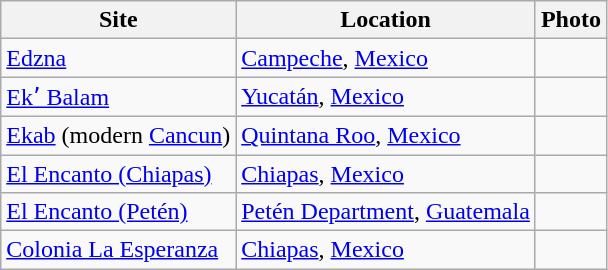<table class="wikitable sortable" align="left" style="margin: 1em auto 1em auto">
<tr>
<th>Site</th>
<th>Location</th>
<th>Photo</th>
</tr>
<tr>
<td><a href='#'>Edzna</a></td>
<td><a href='#'>Campeche</a>, <a href='#'>Mexico</a></td>
<td></td>
</tr>
<tr>
<td><a href='#'>Ekʼ Balam</a></td>
<td><a href='#'>Yucatán</a>, <a href='#'>Mexico</a></td>
<td></td>
</tr>
<tr>
<td><a href='#'>Ekab</a> (modern <a href='#'>Cancun</a>)</td>
<td><a href='#'>Quintana Roo</a>, <a href='#'>Mexico</a></td>
<td></td>
</tr>
<tr>
<td><a href='#'>El Encanto (Chiapas)</a></td>
<td><a href='#'>Chiapas</a>, <a href='#'>Mexico</a></td>
<td></td>
</tr>
<tr>
<td><a href='#'>El Encanto (Petén)</a></td>
<td><a href='#'>Petén Department</a>, <a href='#'>Guatemala</a></td>
<td></td>
</tr>
<tr>
<td><a href='#'>Colonia La Esperanza</a></td>
<td><a href='#'>Chiapas</a>, <a href='#'>Mexico</a></td>
<td></td>
</tr>
</table>
